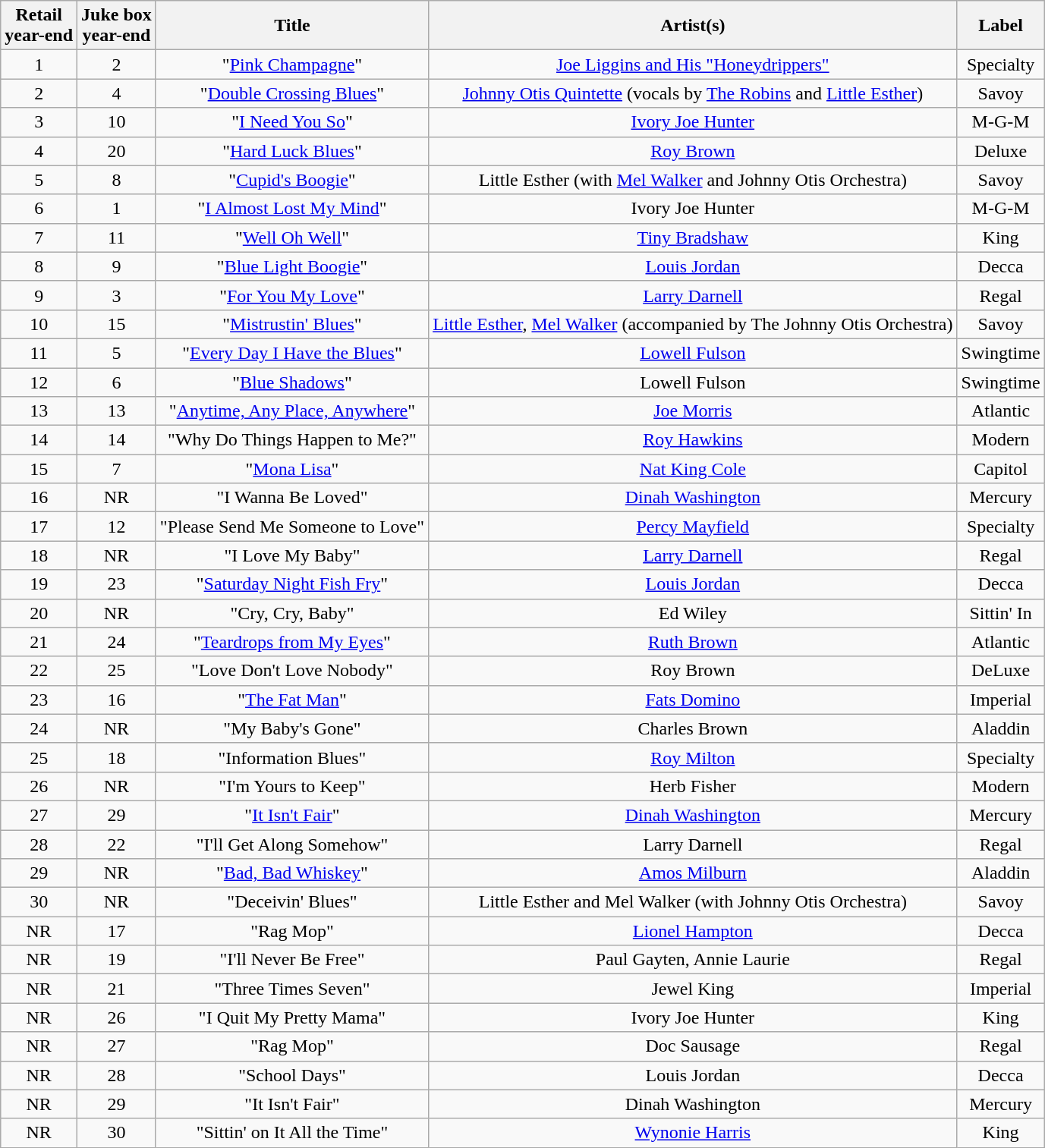<table class="wikitable sortable" style="text-align: center">
<tr>
<th scope="col">Retail<br>year-end</th>
<th scope="col">Juke box<br>year-end</th>
<th scope="col">Title</th>
<th scope="col">Artist(s)</th>
<th scope="col">Label</th>
</tr>
<tr>
<td>1</td>
<td>2</td>
<td>"<a href='#'>Pink Champagne</a>"</td>
<td><a href='#'>Joe Liggins and His "Honeydrippers"</a></td>
<td>Specialty</td>
</tr>
<tr>
<td>2</td>
<td>4</td>
<td>"<a href='#'>Double Crossing Blues</a>"</td>
<td><a href='#'>Johnny Otis Quintette</a> (vocals by <a href='#'>The Robins</a> and <a href='#'>Little Esther</a>)</td>
<td>Savoy</td>
</tr>
<tr>
<td>3</td>
<td>10</td>
<td>"<a href='#'>I Need You So</a>"</td>
<td><a href='#'>Ivory Joe Hunter</a></td>
<td>M-G-M</td>
</tr>
<tr>
<td>4</td>
<td>20</td>
<td>"<a href='#'>Hard Luck Blues</a>"</td>
<td><a href='#'>Roy Brown</a></td>
<td>Deluxe</td>
</tr>
<tr>
<td>5</td>
<td>8</td>
<td>"<a href='#'>Cupid's Boogie</a>"</td>
<td>Little Esther (with  <a href='#'>Mel Walker</a> and Johnny Otis Orchestra)</td>
<td>Savoy</td>
</tr>
<tr>
<td>6</td>
<td>1</td>
<td>"<a href='#'>I Almost Lost My Mind</a>"</td>
<td>Ivory Joe Hunter</td>
<td>M-G-M</td>
</tr>
<tr>
<td>7</td>
<td>11</td>
<td>"<a href='#'>Well Oh Well</a>"</td>
<td><a href='#'>Tiny Bradshaw</a></td>
<td>King</td>
</tr>
<tr>
<td>8</td>
<td>9</td>
<td>"<a href='#'>Blue Light Boogie</a>"</td>
<td><a href='#'>Louis Jordan</a></td>
<td>Decca</td>
</tr>
<tr>
<td>9</td>
<td>3</td>
<td>"<a href='#'>For You My Love</a>"</td>
<td><a href='#'>Larry Darnell</a></td>
<td>Regal</td>
</tr>
<tr>
<td>10</td>
<td>15</td>
<td>"<a href='#'>Mistrustin' Blues</a>"</td>
<td><a href='#'>Little Esther</a>, <a href='#'>Mel Walker</a> (accompanied by The Johnny Otis Orchestra)</td>
<td>Savoy</td>
</tr>
<tr>
<td>11</td>
<td>5</td>
<td>"<a href='#'>Every Day I Have the Blues</a>"</td>
<td><a href='#'>Lowell Fulson</a></td>
<td>Swingtime</td>
</tr>
<tr>
<td>12</td>
<td>6</td>
<td>"<a href='#'>Blue Shadows</a>"</td>
<td>Lowell Fulson</td>
<td>Swingtime</td>
</tr>
<tr>
<td>13</td>
<td>13</td>
<td>"<a href='#'>Anytime, Any Place, Anywhere</a>"</td>
<td><a href='#'>Joe Morris</a></td>
<td>Atlantic</td>
</tr>
<tr>
<td>14</td>
<td>14</td>
<td>"Why Do Things Happen to Me?"</td>
<td><a href='#'>Roy Hawkins</a></td>
<td>Modern</td>
</tr>
<tr>
<td>15</td>
<td>7</td>
<td>"<a href='#'>Mona Lisa</a>"</td>
<td><a href='#'>Nat King Cole</a></td>
<td>Capitol</td>
</tr>
<tr>
<td>16</td>
<td>NR</td>
<td>"I Wanna Be Loved"</td>
<td><a href='#'>Dinah Washington</a></td>
<td>Mercury</td>
</tr>
<tr>
<td>17</td>
<td>12</td>
<td>"Please Send Me Someone to Love"</td>
<td><a href='#'>Percy Mayfield</a></td>
<td>Specialty</td>
</tr>
<tr>
<td>18</td>
<td>NR</td>
<td>"I Love My Baby"</td>
<td><a href='#'>Larry Darnell</a></td>
<td>Regal</td>
</tr>
<tr>
<td>19</td>
<td>23</td>
<td>"<a href='#'>Saturday Night Fish Fry</a>"</td>
<td><a href='#'>Louis Jordan</a></td>
<td>Decca</td>
</tr>
<tr>
<td>20</td>
<td>NR</td>
<td>"Cry, Cry, Baby"</td>
<td>Ed Wiley</td>
<td>Sittin' In</td>
</tr>
<tr>
<td>21</td>
<td>24</td>
<td>"<a href='#'>Teardrops from My Eyes</a>"</td>
<td><a href='#'>Ruth Brown</a></td>
<td>Atlantic</td>
</tr>
<tr>
<td>22</td>
<td>25</td>
<td>"Love Don't Love Nobody"</td>
<td>Roy Brown</td>
<td>DeLuxe</td>
</tr>
<tr>
<td>23</td>
<td>16</td>
<td>"<a href='#'>The Fat Man</a>"</td>
<td><a href='#'>Fats Domino</a></td>
<td>Imperial</td>
</tr>
<tr milb>
<td>24</td>
<td>NR</td>
<td>"My Baby's Gone"</td>
<td>Charles Brown</td>
<td>Aladdin</td>
</tr>
<tr>
<td>25</td>
<td>18</td>
<td>"Information Blues"</td>
<td><a href='#'>Roy Milton</a></td>
<td>Specialty</td>
</tr>
<tr>
<td>26</td>
<td>NR</td>
<td>"I'm Yours to Keep"</td>
<td>Herb Fisher</td>
<td>Modern</td>
</tr>
<tr>
<td>27</td>
<td>29</td>
<td>"<a href='#'>It Isn't Fair</a>"</td>
<td><a href='#'>Dinah Washington</a></td>
<td>Mercury</td>
</tr>
<tr>
<td>28</td>
<td>22</td>
<td>"I'll Get Along Somehow"</td>
<td>Larry Darnell</td>
<td>Regal</td>
</tr>
<tr>
<td>29</td>
<td>NR</td>
<td>"<a href='#'>Bad, Bad Whiskey</a>"</td>
<td><a href='#'>Amos Milburn</a></td>
<td>Aladdin</td>
</tr>
<tr>
<td>30</td>
<td>NR</td>
<td>"Deceivin' Blues"</td>
<td>Little Esther and Mel Walker (with Johnny Otis Orchestra)</td>
<td>Savoy</td>
</tr>
<tr>
<td>NR</td>
<td>17</td>
<td>"Rag Mop"</td>
<td><a href='#'>Lionel Hampton</a></td>
<td>Decca</td>
</tr>
<tr>
<td>NR</td>
<td>19</td>
<td>"I'll Never Be Free"</td>
<td>Paul Gayten, Annie Laurie</td>
<td>Regal</td>
</tr>
<tr>
<td>NR</td>
<td>21</td>
<td>"Three Times Seven"</td>
<td>Jewel King</td>
<td>Imperial</td>
</tr>
<tr>
<td>NR</td>
<td>26</td>
<td>"I Quit My Pretty Mama"</td>
<td>Ivory Joe Hunter</td>
<td>King</td>
</tr>
<tr>
<td>NR</td>
<td>27</td>
<td>"Rag Mop"</td>
<td>Doc Sausage</td>
<td>Regal</td>
</tr>
<tr>
<td>NR</td>
<td>28</td>
<td>"School Days"</td>
<td>Louis Jordan</td>
<td>Decca</td>
</tr>
<tr>
<td>NR</td>
<td>29</td>
<td>"It Isn't Fair"</td>
<td>Dinah Washington</td>
<td>Mercury</td>
</tr>
<tr>
<td>NR</td>
<td>30</td>
<td>"Sittin' on It All the Time"</td>
<td><a href='#'>Wynonie Harris</a></td>
<td>King</td>
</tr>
</table>
